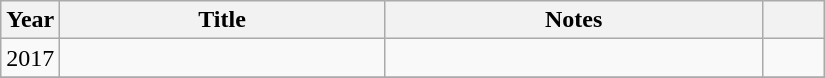<table class="wikitable sortable" style="width:550px">
<tr>
<th width=10>Year</th>
<th>Title</th>
<th>Notes</th>
<th></th>
</tr>
<tr>
<td>2017</td>
<td></td>
<td></td>
<td></td>
</tr>
<tr>
</tr>
</table>
